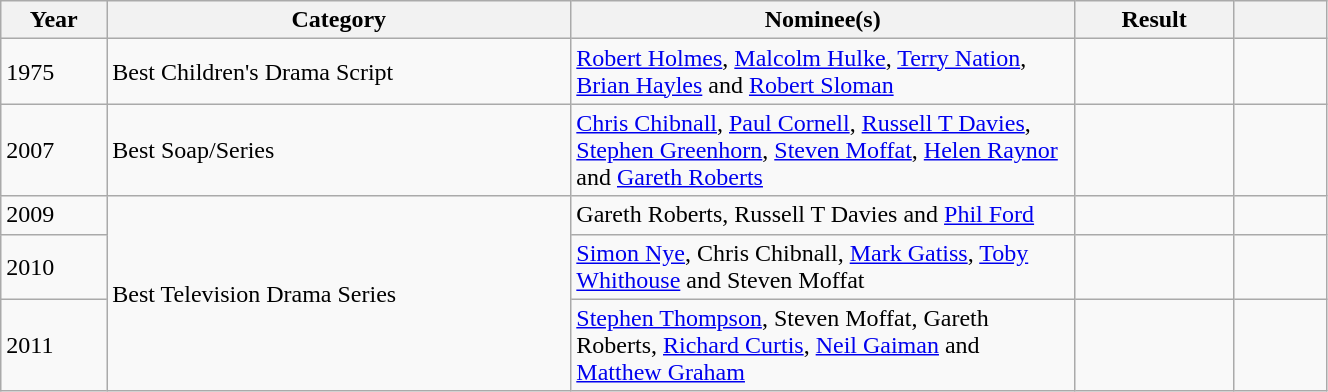<table class="wikitable" style="width:70%">
<tr>
<th style="width:8%">Year</th>
<th style="width:35%">Category</th>
<th style="width:38%">Nominee(s)</th>
<th style="width:12%">Result</th>
<th style="width:7%"></th>
</tr>
<tr>
<td>1975</td>
<td>Best Children's Drama Script</td>
<td><a href='#'>Robert Holmes</a>, <a href='#'>Malcolm Hulke</a>, <a href='#'>Terry Nation</a>, <a href='#'>Brian Hayles</a> and <a href='#'>Robert Sloman</a></td>
<td></td>
<td></td>
</tr>
<tr>
<td>2007</td>
<td>Best Soap/Series</td>
<td><a href='#'>Chris Chibnall</a>, <a href='#'>Paul Cornell</a>, <a href='#'>Russell T Davies</a>, <a href='#'>Stephen Greenhorn</a>, <a href='#'>Steven Moffat</a>, <a href='#'>Helen Raynor</a> and <a href='#'>Gareth Roberts</a></td>
<td></td>
<td></td>
</tr>
<tr>
<td>2009</td>
<td rowspan="3">Best Television Drama Series</td>
<td>Gareth Roberts, Russell T Davies and <a href='#'>Phil Ford</a></td>
<td></td>
<td></td>
</tr>
<tr>
<td>2010</td>
<td><a href='#'>Simon Nye</a>, Chris Chibnall, <a href='#'>Mark Gatiss</a>, <a href='#'>Toby Whithouse</a> and Steven Moffat</td>
<td></td>
<td></td>
</tr>
<tr>
<td>2011</td>
<td><a href='#'>Stephen Thompson</a>, Steven Moffat, Gareth Roberts, <a href='#'>Richard Curtis</a>, <a href='#'>Neil Gaiman</a> and <a href='#'>Matthew Graham</a></td>
<td></td>
<td></td>
</tr>
</table>
